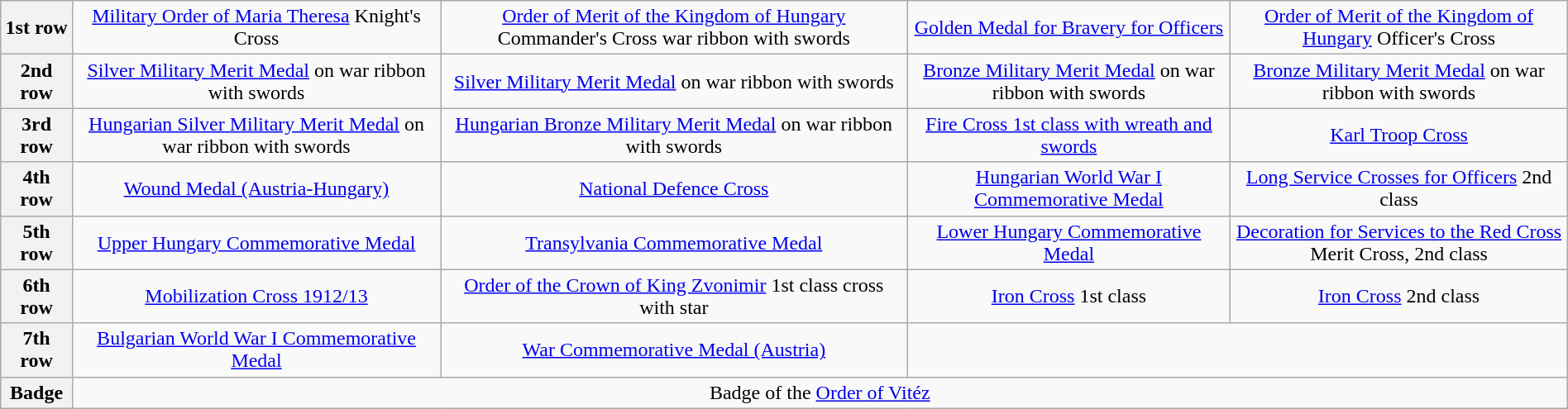<table class="wikitable" style="margin:1em auto; text-align:center;">
<tr>
<th>1st row</th>
<td><a href='#'>Military Order of Maria Theresa</a> Knight's Cross</td>
<td><a href='#'>Order of Merit of the Kingdom of Hungary</a> Commander's Cross war ribbon with swords</td>
<td><a href='#'>Golden Medal for Bravery for Officers</a></td>
<td><a href='#'>Order of Merit of the Kingdom of Hungary</a> Officer's Cross</td>
</tr>
<tr>
<th>2nd row</th>
<td><a href='#'>Silver Military Merit Medal</a> on war ribbon with swords</td>
<td><a href='#'>Silver Military Merit Medal</a> on war ribbon with swords</td>
<td><a href='#'>Bronze Military Merit Medal</a> on war ribbon with swords</td>
<td><a href='#'>Bronze Military Merit Medal</a> on war ribbon with swords</td>
</tr>
<tr>
<th>3rd row</th>
<td><a href='#'>Hungarian Silver Military Merit Medal</a> on war ribbon with swords</td>
<td><a href='#'>Hungarian Bronze Military Merit Medal</a> on war ribbon with swords</td>
<td><a href='#'>Fire Cross 1st class with wreath and swords</a></td>
<td><a href='#'>Karl Troop Cross</a></td>
</tr>
<tr>
<th>4th row</th>
<td><a href='#'>Wound Medal (Austria-Hungary)</a></td>
<td><a href='#'>National Defence Cross</a></td>
<td><a href='#'>Hungarian World War I Commemorative Medal</a></td>
<td><a href='#'>Long Service Crosses for Officers</a> 2nd class</td>
</tr>
<tr>
<th>5th row</th>
<td><a href='#'>Upper Hungary Commemorative Medal</a></td>
<td><a href='#'>Transylvania Commemorative Medal</a></td>
<td><a href='#'>Lower Hungary Commemorative Medal</a></td>
<td><a href='#'>Decoration for Services to the Red Cross</a> Merit Cross, 2nd class</td>
</tr>
<tr>
<th>6th row</th>
<td><a href='#'>Mobilization Cross 1912/13</a></td>
<td><a href='#'>Order of the Crown of King Zvonimir</a> 1st class cross with star</td>
<td><a href='#'>Iron Cross</a> 1st class</td>
<td><a href='#'>Iron Cross</a> 2nd class</td>
</tr>
<tr>
<th>7th row</th>
<td><a href='#'>Bulgarian World War I Commemorative Medal</a></td>
<td><a href='#'>War Commemorative Medal (Austria)</a></td>
</tr>
<tr>
<th>Badge</th>
<td align=center colspan="4">Badge of the <a href='#'>Order of Vitéz</a></td>
</tr>
</table>
